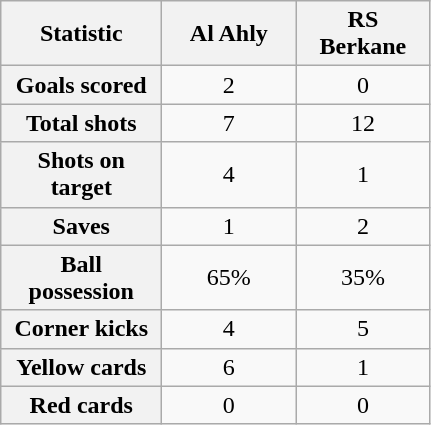<table class="wikitable plainrowheaders" style="text-align:center">
<tr>
<th scope="col" style="width:100px">Statistic</th>
<th scope="col" style="width:82px">Al Ahly</th>
<th scope="col" style="width:82px">RS Berkane</th>
</tr>
<tr>
<th scope=row>Goals scored</th>
<td>2</td>
<td>0</td>
</tr>
<tr>
<th scope=row>Total shots</th>
<td>7</td>
<td>12</td>
</tr>
<tr>
<th scope=row>Shots on target</th>
<td>4</td>
<td>1</td>
</tr>
<tr>
<th scope=row>Saves</th>
<td>1</td>
<td>2</td>
</tr>
<tr>
<th scope=row>Ball possession</th>
<td>65%</td>
<td>35%</td>
</tr>
<tr>
<th scope=row>Corner kicks</th>
<td>4</td>
<td>5</td>
</tr>
<tr>
<th scope=row>Yellow cards</th>
<td>6</td>
<td>1</td>
</tr>
<tr>
<th scope=row>Red cards</th>
<td>0</td>
<td>0</td>
</tr>
</table>
